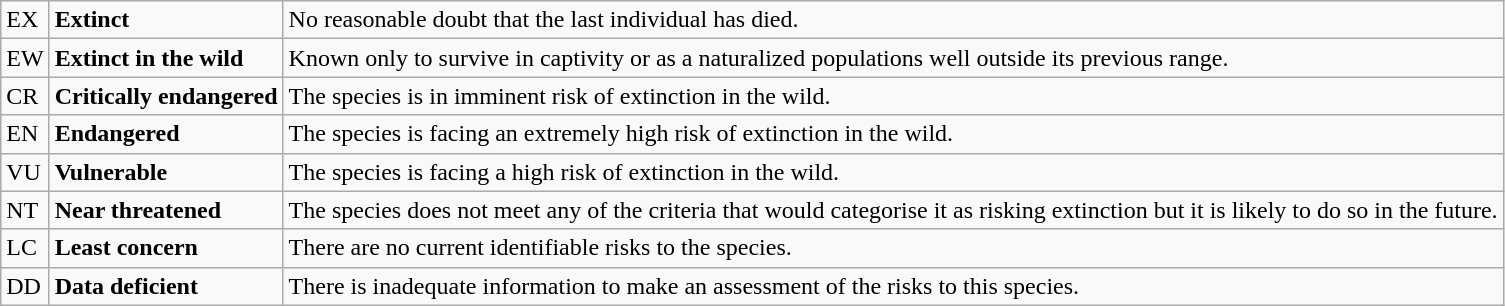<table class="wikitable" style="text-align:left">
<tr>
<td>EX</td>
<td><strong>Extinct</strong></td>
<td>No reasonable doubt that the last individual has died.</td>
</tr>
<tr>
<td>EW</td>
<td><strong>Extinct in the wild</strong></td>
<td>Known only to survive in captivity or as a naturalized populations well outside its previous range.</td>
</tr>
<tr>
<td>CR</td>
<td><strong>Critically endangered</strong></td>
<td>The species is in imminent risk of extinction in the wild.</td>
</tr>
<tr>
<td>EN</td>
<td><strong>Endangered</strong></td>
<td>The species is facing an extremely high risk of extinction in the wild.</td>
</tr>
<tr>
<td>VU</td>
<td><strong>Vulnerable</strong></td>
<td>The species is facing a high risk of extinction in the wild.</td>
</tr>
<tr>
<td>NT</td>
<td><strong>Near threatened</strong></td>
<td>The species does not meet any of the criteria that would categorise it as risking extinction but it is likely to do so in the future.</td>
</tr>
<tr>
<td>LC</td>
<td><strong>Least concern</strong></td>
<td>There are no current identifiable risks to the species.</td>
</tr>
<tr>
<td>DD</td>
<td><strong>Data deficient</strong></td>
<td>There is inadequate information to make an assessment of the risks to this species.</td>
</tr>
</table>
